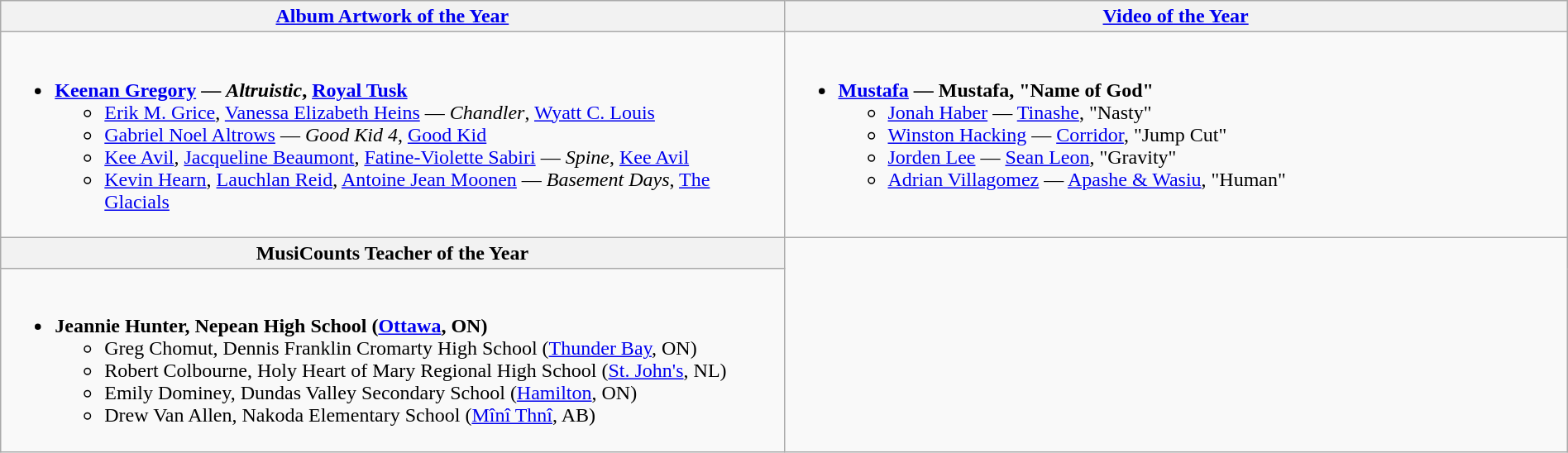<table class="wikitable" style="width:100%">
<tr>
<th style="width:50%"><a href='#'>Album Artwork of the Year</a></th>
<th style="width:50%"><a href='#'>Video of the Year</a></th>
</tr>
<tr>
<td valign="top"><br><ul><li> <strong><a href='#'>Keenan Gregory</a> — <em>Altruistic</em>, <a href='#'>Royal Tusk</a></strong><ul><li><a href='#'>Erik M. Grice</a>, <a href='#'>Vanessa Elizabeth Heins</a> — <em>Chandler</em>, <a href='#'>Wyatt C. Louis</a></li><li><a href='#'>Gabriel Noel Altrows</a> — <em>Good Kid 4</em>, <a href='#'>Good Kid</a></li><li><a href='#'>Kee Avil</a>, <a href='#'>Jacqueline Beaumont</a>, <a href='#'>Fatine-Violette Sabiri</a> — <em>Spine</em>, <a href='#'>Kee Avil</a></li><li><a href='#'>Kevin Hearn</a>, <a href='#'>Lauchlan Reid</a>, <a href='#'>Antoine Jean Moonen</a> — <em>Basement Days</em>, <a href='#'>The Glacials</a></li></ul></li></ul></td>
<td valign="top"><br><ul><li> <strong><a href='#'>Mustafa</a> — Mustafa, "Name of God"</strong><ul><li><a href='#'>Jonah Haber</a> — <a href='#'>Tinashe</a>, "Nasty"</li><li><a href='#'>Winston Hacking</a> — <a href='#'>Corridor</a>, "Jump Cut"</li><li><a href='#'>Jorden Lee</a> — <a href='#'>Sean Leon</a>, "Gravity"</li><li><a href='#'>Adrian Villagomez</a> — <a href='#'>Apashe & Wasiu</a>, "Human"</li></ul></li></ul></td>
</tr>
<tr>
<th style="width:50%">MusiCounts Teacher of the Year</th>
</tr>
<tr>
<td valign="top"><br><ul><li> <strong>Jeannie Hunter, Nepean High School (<a href='#'>Ottawa</a>, ON)</strong><ul><li>Greg Chomut, Dennis Franklin Cromarty High School (<a href='#'>Thunder Bay</a>, ON)</li><li>Robert Colbourne, Holy Heart of Mary Regional High School (<a href='#'>St. John's</a>, NL)</li><li>Emily Dominey, Dundas Valley Secondary School (<a href='#'>Hamilton</a>, ON)</li><li>Drew Van Allen, Nakoda Elementary School (<a href='#'>Mînî Thnî</a>, AB)</li></ul></li></ul></td>
</tr>
</table>
